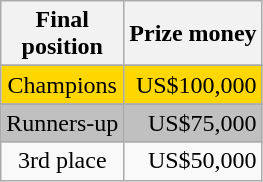<table Class="wikitable" style="text-align: center;" style="font-size: 95%">
<tr>
<th>Final<br>position</th>
<th>Prize money</th>
</tr>
<tr>
</tr>
<tr style="background:gold;">
<td>Champions</td>
<td align=right>US$100,000</td>
</tr>
<tr>
</tr>
<tr style="background:silver;">
<td>Runners-up</td>
<td align=right>US$75,000</td>
</tr>
<tr>
<td>3rd place</td>
<td align=right>US$50,000</td>
</tr>
</table>
